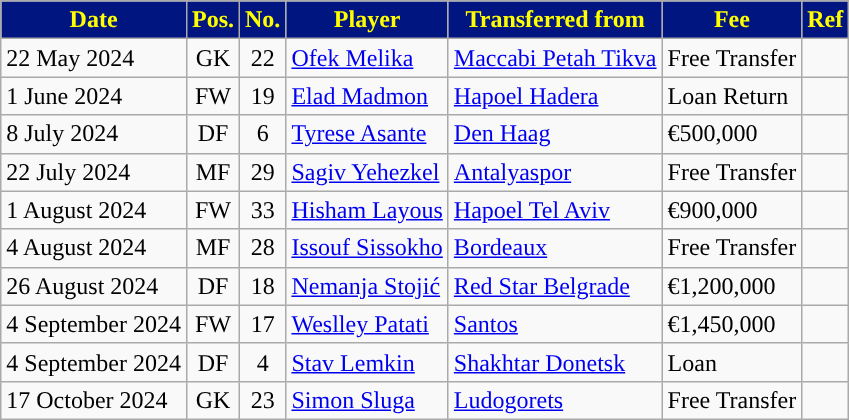<table class="wikitable plainrowheaders sortable">
<tr>
<th style="background:#00157F; color:#FFFF00; ">Date</th>
<th style="background:#00157F; color:#FFFF00; ">Pos.</th>
<th style="background:#00157F; color:#FFFF00; ">No.</th>
<th style="background:#00157F; color:#FFFF00; ">Player</th>
<th style="background:#00157F; color:#FFFF00; ">Transferred from</th>
<th style="background:#00157F; color:#FFFF00; ">Fee</th>
<th style="background:#00157F; color:#FFFF00; ">Ref</th>
</tr>
<tr>
<td>22 May 2024</td>
<td style="text-align:center;">GK</td>
<td style="text-align:center;">22</td>
<td> <a href='#'>Ofek Melika</a></td>
<td> <a href='#'>Maccabi Petah Tikva</a></td>
<td>Free Transfer</td>
<td></td>
</tr>
<tr>
<td>1 June 2024</td>
<td style="text-align:center;">FW</td>
<td style="text-align:center;">19</td>
<td> <a href='#'>Elad Madmon</a></td>
<td> <a href='#'>Hapoel Hadera</a></td>
<td>Loan Return</td>
<td></td>
</tr>
<tr>
<td>8 July 2024</td>
<td style="text-align:center;">DF</td>
<td style="text-align:center;">6</td>
<td> <a href='#'>Tyrese Asante</a></td>
<td> <a href='#'>Den Haag</a></td>
<td>€500,000</td>
<td></td>
</tr>
<tr>
<td>22 July 2024</td>
<td style="text-align:center;">MF</td>
<td style="text-align:center;">29</td>
<td> <a href='#'>Sagiv Yehezkel</a></td>
<td> <a href='#'>Antalyaspor</a></td>
<td>Free Transfer</td>
<td></td>
</tr>
<tr>
<td>1 August 2024</td>
<td style="text-align:center;">FW</td>
<td style="text-align:center;">33</td>
<td> <a href='#'>Hisham Layous</a></td>
<td> <a href='#'>Hapoel Tel Aviv</a></td>
<td>€900,000</td>
<td></td>
</tr>
<tr>
<td>4 August 2024</td>
<td style="text-align:center;">MF</td>
<td style="text-align:center;">28</td>
<td> <a href='#'>Issouf Sissokho</a></td>
<td> <a href='#'>Bordeaux</a></td>
<td>Free Transfer</td>
<td></td>
</tr>
<tr>
<td>26 August 2024</td>
<td style="text-align:center;">DF</td>
<td style="text-align:center;">18</td>
<td> <a href='#'>Nemanja Stojić</a></td>
<td> <a href='#'>Red Star Belgrade</a></td>
<td>€1,200,000</td>
<td></td>
</tr>
<tr>
<td>4 September 2024</td>
<td style="text-align:center;">FW</td>
<td style="text-align:center;">17</td>
<td> <a href='#'>Weslley Patati</a></td>
<td> <a href='#'>Santos</a></td>
<td>€1,450,000</td>
<td></td>
</tr>
<tr>
<td>4 September 2024</td>
<td style="text-align:center;">DF</td>
<td style="text-align:center;">4</td>
<td> <a href='#'>Stav Lemkin</a></td>
<td> <a href='#'>Shakhtar Donetsk</a></td>
<td>Loan</td>
<td></td>
</tr>
<tr>
<td>17 October 2024</td>
<td style="text-align:center;">GK</td>
<td style="text-align:center;">23</td>
<td> <a href='#'>Simon Sluga</a></td>
<td> <a href='#'>Ludogorets</a></td>
<td>Free Transfer</td>
<td></td>
</tr>
</table>
